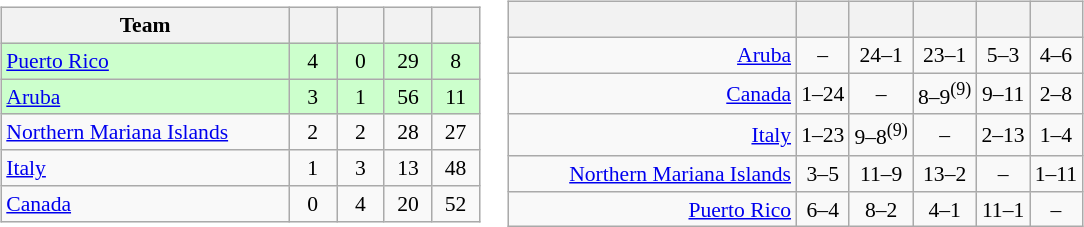<table>
<tr>
<td><br><table class="wikitable" style="text-align: center; font-size: 90%;">
<tr>
<th width=185>Team</th>
<th width=25></th>
<th width=25></th>
<th width=25></th>
<th width=25></th>
</tr>
<tr bgcolor="#ccffcc">
<td align="left"> <a href='#'>Puerto Rico</a></td>
<td>4</td>
<td>0</td>
<td>29</td>
<td>8</td>
</tr>
<tr bgcolor="#ccffcc">
<td align="left"> <a href='#'>Aruba</a></td>
<td>3</td>
<td>1</td>
<td>56</td>
<td>11</td>
</tr>
<tr>
<td align="left"> <a href='#'>Northern Mariana Islands</a></td>
<td>2</td>
<td>2</td>
<td>28</td>
<td>27</td>
</tr>
<tr>
<td align="left"> <a href='#'>Italy</a></td>
<td>1</td>
<td>3</td>
<td>13</td>
<td>48</td>
</tr>
<tr>
<td align="left"> <a href='#'>Canada</a></td>
<td>0</td>
<td>4</td>
<td>20</td>
<td>52</td>
</tr>
</table>
</td>
<td><br><table class="wikitable" style="text-align:center; font-size:90%;">
<tr>
<th width=185> </th>
<th></th>
<th></th>
<th></th>
<th></th>
<th></th>
</tr>
<tr>
<td style="text-align:right;"><a href='#'>Aruba</a> </td>
<td>–</td>
<td>24–1</td>
<td>23–1</td>
<td>5–3</td>
<td>4–6</td>
</tr>
<tr>
<td style="text-align:right;"><a href='#'>Canada</a> </td>
<td>1–24</td>
<td>–</td>
<td>8–9<sup>(9)</sup></td>
<td>9–11</td>
<td>2–8</td>
</tr>
<tr>
<td style="text-align:right;"><a href='#'>Italy</a> </td>
<td>1–23</td>
<td>9–8<sup>(9)</sup></td>
<td>–</td>
<td>2–13</td>
<td>1–4</td>
</tr>
<tr>
<td style="text-align:right;"><a href='#'>Northern Mariana Islands</a> </td>
<td>3–5</td>
<td>11–9</td>
<td>13–2</td>
<td>–</td>
<td>1–11</td>
</tr>
<tr>
<td style="text-align:right;"><a href='#'>Puerto Rico</a> </td>
<td>6–4</td>
<td>8–2</td>
<td>4–1</td>
<td>11–1</td>
<td>–</td>
</tr>
</table>
</td>
</tr>
</table>
